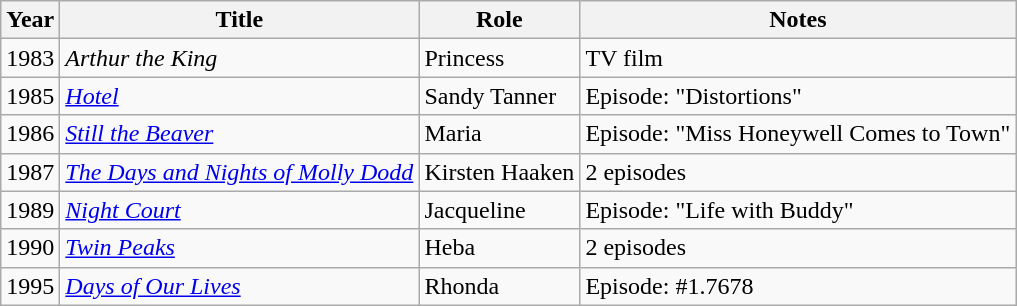<table class="wikitable sortable">
<tr>
<th>Year</th>
<th>Title</th>
<th>Role</th>
<th>Notes</th>
</tr>
<tr>
<td>1983</td>
<td><em>Arthur the King</em></td>
<td>Princess</td>
<td>TV film</td>
</tr>
<tr>
<td>1985</td>
<td><em><a href='#'>Hotel</a></em></td>
<td>Sandy Tanner</td>
<td>Episode: "Distortions"</td>
</tr>
<tr>
<td>1986</td>
<td><em><a href='#'>Still the Beaver</a></em></td>
<td>Maria</td>
<td>Episode: "Miss Honeywell Comes to Town"</td>
</tr>
<tr>
<td>1987</td>
<td><em><a href='#'>The Days and Nights of Molly Dodd</a></em></td>
<td>Kirsten Haaken</td>
<td>2 episodes</td>
</tr>
<tr>
<td>1989</td>
<td><em><a href='#'>Night Court</a></em></td>
<td>Jacqueline</td>
<td>Episode: "Life with Buddy"</td>
</tr>
<tr>
<td>1990</td>
<td><em><a href='#'>Twin Peaks</a></em></td>
<td>Heba</td>
<td>2 episodes</td>
</tr>
<tr>
<td>1995</td>
<td><em><a href='#'>Days of Our Lives</a></em></td>
<td>Rhonda</td>
<td>Episode: #1.7678</td>
</tr>
</table>
